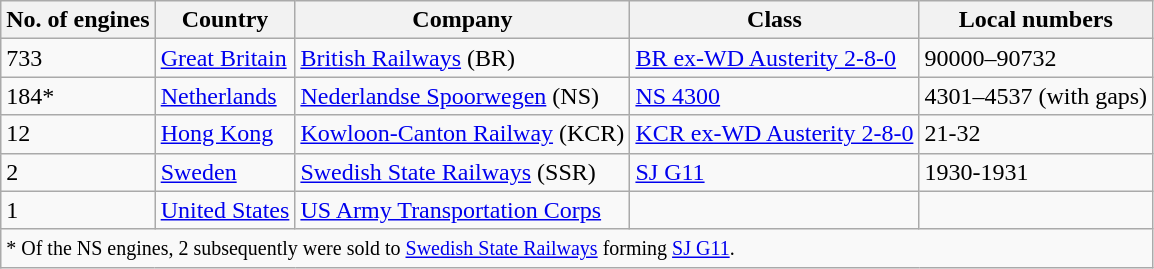<table class="wikitable">
<tr>
<th>No. of engines</th>
<th>Country</th>
<th>Company</th>
<th>Class</th>
<th>Local numbers</th>
</tr>
<tr>
<td>733</td>
<td><a href='#'>Great Britain</a></td>
<td><a href='#'>British Railways</a> (BR)</td>
<td><a href='#'>BR ex-WD Austerity 2-8-0</a></td>
<td>90000–90732</td>
</tr>
<tr>
<td>184*</td>
<td><a href='#'>Netherlands</a></td>
<td><a href='#'>Nederlandse Spoorwegen</a> (NS)</td>
<td><a href='#'>NS 4300</a></td>
<td>4301–4537 (with gaps)</td>
</tr>
<tr>
<td>12</td>
<td><a href='#'>Hong Kong</a></td>
<td><a href='#'>Kowloon-Canton Railway</a> (KCR)</td>
<td><a href='#'>KCR ex-WD Austerity 2-8-0</a></td>
<td>21-32</td>
</tr>
<tr>
<td>2</td>
<td><a href='#'>Sweden</a></td>
<td><a href='#'>Swedish State Railways</a> (SSR)</td>
<td><a href='#'>SJ G11</a></td>
<td>1930-1931</td>
</tr>
<tr>
<td>1</td>
<td><a href='#'>United States</a></td>
<td><a href='#'>US Army Transportation Corps</a></td>
<td></td>
<td></td>
</tr>
<tr>
<td colspan=5><small>* Of the NS engines, 2 subsequently were sold to <a href='#'>Swedish State Railways</a> forming <a href='#'>SJ G11</a>.</small></td>
</tr>
</table>
